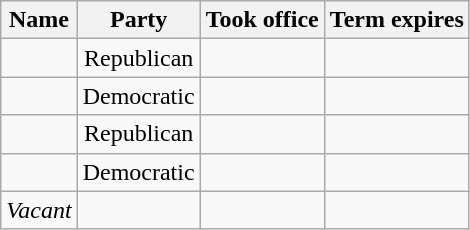<table class="wikitable sortable" style="text-align:center">
<tr>
<th>Name</th>
<th>Party</th>
<th>Took office</th>
<th>Term expires</th>
</tr>
<tr>
<td> </td>
<td>Republican</td>
<td></td>
<td></td>
</tr>
<tr>
<td></td>
<td>Democratic</td>
<td></td>
<td></td>
</tr>
<tr>
<td></td>
<td>Republican</td>
<td></td>
<td></td>
</tr>
<tr>
<td></td>
<td>Democratic</td>
<td></td>
<td></td>
</tr>
<tr>
<td><em>Vacant</em></td>
<td></td>
<td></td>
<td></td>
</tr>
</table>
